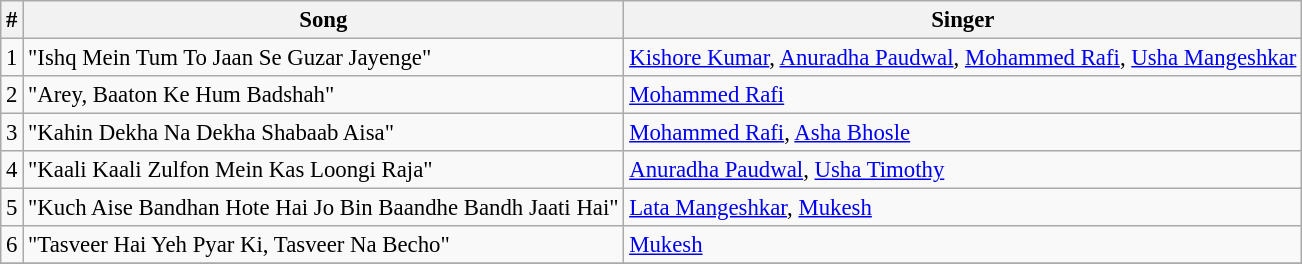<table class="wikitable" style="font-size:95%;">
<tr>
<th>#</th>
<th>Song</th>
<th>Singer</th>
</tr>
<tr>
<td>1</td>
<td>"Ishq Mein Tum To Jaan Se Guzar Jayenge"</td>
<td><a href='#'>Kishore Kumar</a>, <a href='#'>Anuradha Paudwal</a>,  <a href='#'>Mohammed Rafi</a>, <a href='#'>Usha Mangeshkar</a></td>
</tr>
<tr>
<td>2</td>
<td>"Arey, Baaton Ke Hum Badshah"</td>
<td><a href='#'>Mohammed Rafi</a></td>
</tr>
<tr>
<td>3</td>
<td>"Kahin Dekha Na Dekha Shabaab Aisa"</td>
<td><a href='#'>Mohammed Rafi</a>, <a href='#'>Asha Bhosle</a></td>
</tr>
<tr>
<td>4</td>
<td>"Kaali Kaali Zulfon Mein Kas Loongi Raja"</td>
<td><a href='#'>Anuradha Paudwal</a>, <a href='#'>Usha Timothy</a></td>
</tr>
<tr>
<td>5</td>
<td>"Kuch Aise Bandhan Hote Hai Jo Bin Baandhe Bandh Jaati Hai"</td>
<td><a href='#'>Lata Mangeshkar</a>, <a href='#'>Mukesh</a></td>
</tr>
<tr>
<td>6</td>
<td>"Tasveer Hai Yeh Pyar Ki, Tasveer Na Becho"</td>
<td><a href='#'>Mukesh</a></td>
</tr>
<tr>
</tr>
</table>
